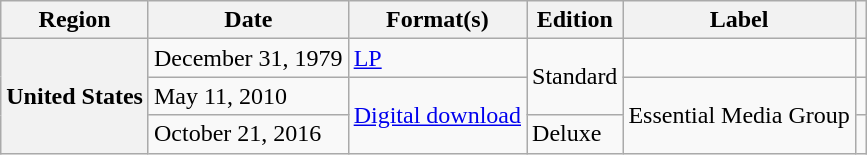<table class="wikitable plainrowheaders">
<tr>
<th scope="col">Region</th>
<th scope="col">Date</th>
<th scope="col">Format(s)</th>
<th scope="col">Edition</th>
<th scope="col">Label</th>
<th scope="col"></th>
</tr>
<tr>
<th scope="row" rowspan="3">United States</th>
<td>December 31, 1979</td>
<td><a href='#'>LP</a></td>
<td rowspan="2">Standard</td>
<td></td>
<td></td>
</tr>
<tr>
<td>May 11, 2010</td>
<td rowspan="2"><a href='#'>Digital download</a></td>
<td rowspan="2">Essential Media Group</td>
<td></td>
</tr>
<tr>
<td>October 21, 2016</td>
<td>Deluxe</td>
<td></td>
</tr>
</table>
